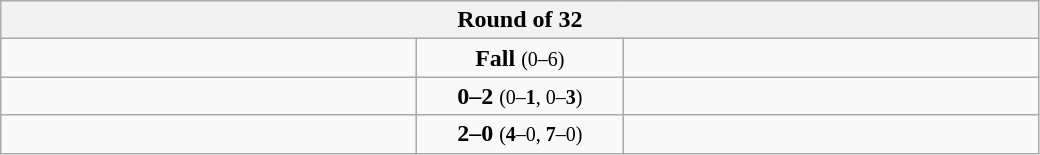<table class="wikitable" style="text-align: center;">
<tr>
<th colspan=3>Round of 32</th>
</tr>
<tr>
<td align=left width="270"></td>
<td align=center width="130"><strong>Fall</strong> <small>(0–6)</small></td>
<td align=left width="270"><strong></strong></td>
</tr>
<tr>
<td align=left></td>
<td align=center><strong>0–2</strong> <small>(0–<strong>1</strong>, 0–<strong>3</strong>)</small></td>
<td align=left><strong></strong></td>
</tr>
<tr>
<td align=left><strong></strong></td>
<td align=center><strong>2–0</strong> <small>(<strong>4</strong>–0, <strong>7</strong>–0)</small></td>
<td align=left></td>
</tr>
</table>
